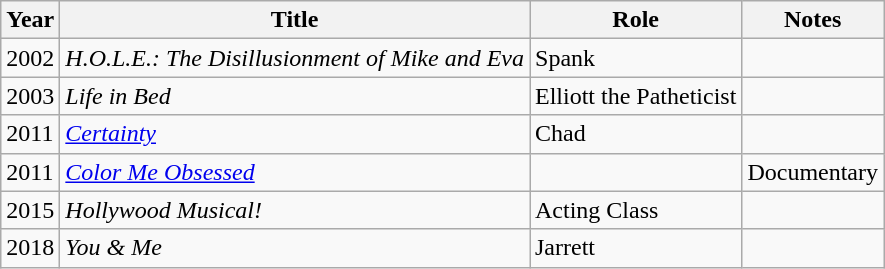<table class="wikitable sortable">
<tr>
<th>Year</th>
<th>Title</th>
<th>Role</th>
<th>Notes</th>
</tr>
<tr>
<td>2002</td>
<td><em>H.O.L.E.: The Disillusionment of Mike and Eva</em></td>
<td>Spank</td>
<td></td>
</tr>
<tr>
<td>2003</td>
<td><em>Life in Bed</em></td>
<td>Elliott the Patheticist</td>
<td></td>
</tr>
<tr>
<td>2011</td>
<td><a href='#'><em>Certainty</em></a></td>
<td>Chad</td>
<td></td>
</tr>
<tr>
<td>2011</td>
<td><em><a href='#'>Color Me Obsessed</a></em></td>
<td></td>
<td>Documentary</td>
</tr>
<tr>
<td>2015</td>
<td><em>Hollywood Musical!</em></td>
<td>Acting Class</td>
<td></td>
</tr>
<tr>
<td>2018</td>
<td><em>You & Me</em></td>
<td>Jarrett</td>
<td></td>
</tr>
</table>
